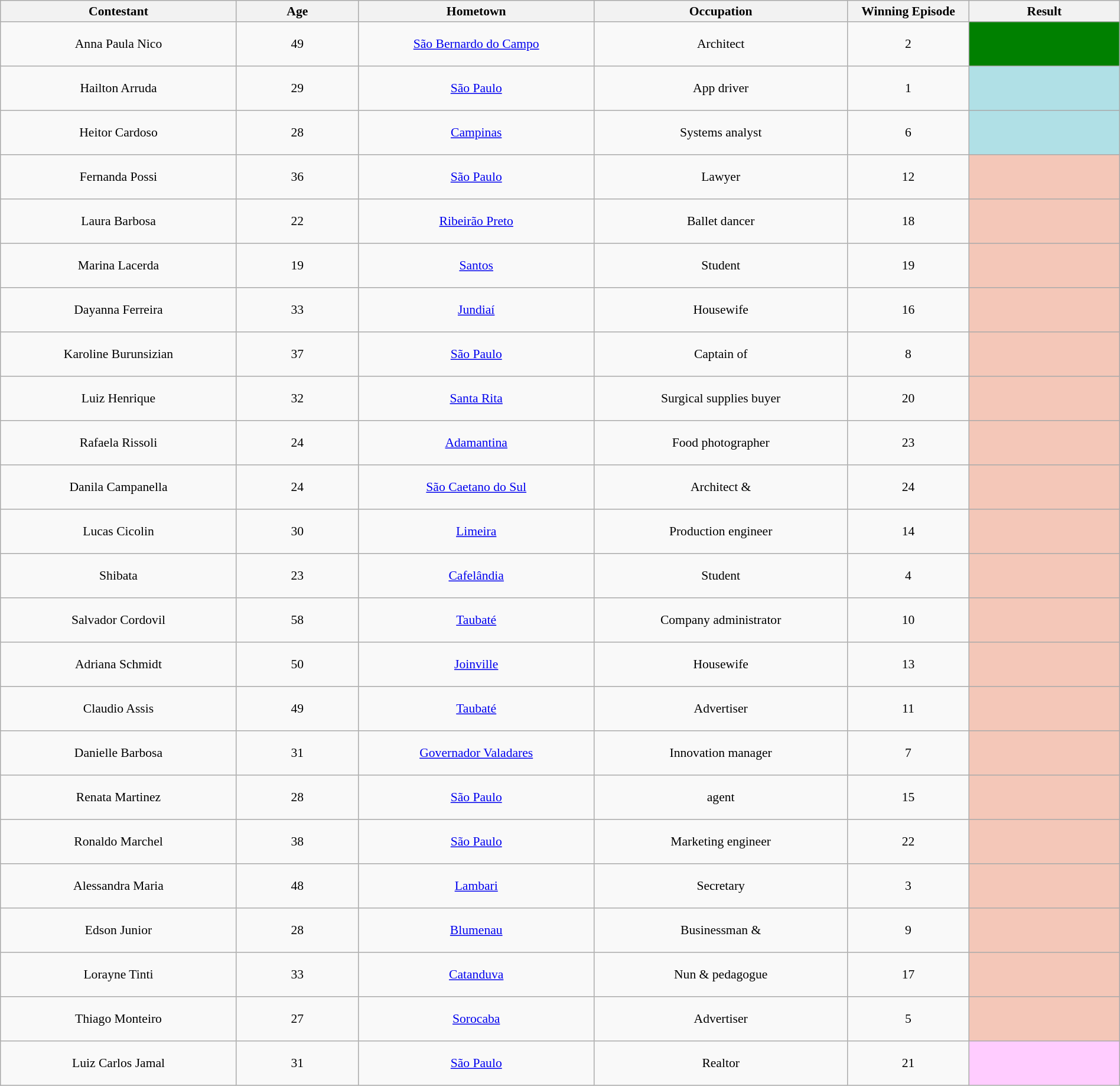<table class="wikitable sortable" style="margin:1em auto; text-align:center; font-size:90%; width:100%;">
<tr>
<th width="200px">Contestant</th>
<th width="100px">Age</th>
<th width="200px">Hometown</th>
<th width="215px">Occupation</th>
<th width="100px">Winning Episode</th>
<th width="125px">Result</th>
</tr>
<tr style="height:50px">
<td>Anna Paula Nico</td>
<td>49</td>
<td><a href='#'>São Bernardo do Campo</a></td>
<td>Architect</td>
<td>2</td>
<td bgcolor=008000></td>
</tr>
<tr style="height:50px">
<td>Hailton Arruda</td>
<td>29</td>
<td><a href='#'>São Paulo</a></td>
<td>App driver</td>
<td>1</td>
<td bgcolor=B0E0E6></td>
</tr>
<tr style="height:50px">
<td>Heitor Cardoso</td>
<td>28</td>
<td><a href='#'>Campinas</a></td>
<td>Systems analyst</td>
<td>6</td>
<td bgcolor=B0E0E6></td>
</tr>
<tr style="height:50px">
<td>Fernanda Possi</td>
<td>36</td>
<td><a href='#'>São Paulo</a></td>
<td>Lawyer</td>
<td>12</td>
<td bgcolor=F4C7B8></td>
</tr>
<tr style="height:50px">
<td>Laura Barbosa</td>
<td>22</td>
<td><a href='#'>Ribeirão Preto</a></td>
<td>Ballet dancer</td>
<td>18</td>
<td bgcolor=F4C7B8></td>
</tr>
<tr style="height:50px">
<td>Marina Lacerda</td>
<td>19</td>
<td><a href='#'>Santos</a></td>
<td>Student</td>
<td>19</td>
<td bgcolor=F4C7B8></td>
</tr>
<tr style="height:50px">
<td>Dayanna Ferreira</td>
<td>33</td>
<td><a href='#'>Jundiaí</a></td>
<td>Housewife</td>
<td>16</td>
<td bgcolor=F4C7B8></td>
</tr>
<tr style="height:50px">
<td>Karoline Burunsizian</td>
<td>37</td>
<td><a href='#'>São Paulo</a></td>
<td>Captain of </td>
<td>8</td>
<td bgcolor=F4C7B8></td>
</tr>
<tr style="height:50px">
<td>Luiz Henrique</td>
<td>32</td>
<td><a href='#'>Santa Rita</a></td>
<td>Surgical supplies buyer</td>
<td>20</td>
<td bgcolor=F4C7B8></td>
</tr>
<tr style="height:50px">
<td>Rafaela Rissoli</td>
<td>24</td>
<td><a href='#'>Adamantina</a></td>
<td>Food photographer</td>
<td>23</td>
<td bgcolor=F4C7B8></td>
</tr>
<tr style="height:50px">
<td>Danila Campanella</td>
<td>24</td>
<td><a href='#'>São Caetano do Sul</a></td>
<td>Architect & </td>
<td>24</td>
<td bgcolor=F4C7B8></td>
</tr>
<tr style="height:50px">
<td>Lucas Cicolin</td>
<td>30</td>
<td><a href='#'>Limeira</a></td>
<td>Production engineer</td>
<td>14</td>
<td bgcolor=F4C7B8></td>
</tr>
<tr style="height:50px">
<td> Shibata</td>
<td>23</td>
<td><a href='#'>Cafelândia</a></td>
<td>Student</td>
<td>4</td>
<td bgcolor=F4C7B8></td>
</tr>
<tr style="height:50px">
<td>Salvador Cordovil</td>
<td>58</td>
<td><a href='#'>Taubaté</a></td>
<td>Company administrator</td>
<td>10</td>
<td bgcolor=F4C7B8></td>
</tr>
<tr style="height:50px">
<td>Adriana Schmidt</td>
<td>50</td>
<td><a href='#'>Joinville</a></td>
<td>Housewife</td>
<td>13</td>
<td bgcolor=F4C7B8></td>
</tr>
<tr style="height:50px">
<td>Claudio Assis</td>
<td>49</td>
<td><a href='#'>Taubaté</a></td>
<td>Advertiser</td>
<td>11</td>
<td bgcolor=F4C7B8></td>
</tr>
<tr style="height:50px">
<td>Danielle Barbosa</td>
<td>31</td>
<td><a href='#'>Governador Valadares</a></td>
<td>Innovation manager</td>
<td>7</td>
<td bgcolor=F4C7B8></td>
</tr>
<tr style="height:50px">
<td>Renata Martinez</td>
<td>28</td>
<td><a href='#'>São Paulo</a></td>
<td> agent</td>
<td>15</td>
<td bgcolor=F4C7B8></td>
</tr>
<tr style="height:50px">
<td>Ronaldo Marchel</td>
<td>38</td>
<td><a href='#'>São Paulo</a></td>
<td>Marketing engineer</td>
<td>22</td>
<td bgcolor=F4C7B8></td>
</tr>
<tr style="height:50px">
<td>Alessandra Maria</td>
<td>48</td>
<td><a href='#'>Lambari</a></td>
<td>Secretary</td>
<td>3</td>
<td bgcolor=F4C7B8></td>
</tr>
<tr style="height:50px">
<td>Edson Junior</td>
<td>28</td>
<td><a href='#'>Blumenau</a></td>
<td>Businessman & </td>
<td>9</td>
<td bgcolor=F4C7B8></td>
</tr>
<tr style="height:50px">
<td>Lorayne Tinti</td>
<td>33</td>
<td><a href='#'>Catanduva</a></td>
<td>Nun & pedagogue</td>
<td>17</td>
<td bgcolor=F4C7B8></td>
</tr>
<tr style="height:50px">
<td>Thiago Monteiro</td>
<td>27</td>
<td><a href='#'>Sorocaba</a></td>
<td>Advertiser</td>
<td>5</td>
<td bgcolor=F4C7B8></td>
</tr>
<tr style="height:50px">
<td>Luiz Carlos Jamal</td>
<td>31</td>
<td><a href='#'>São Paulo</a></td>
<td>Realtor</td>
<td>21</td>
<td bgcolor=FFCCFF></td>
</tr>
</table>
